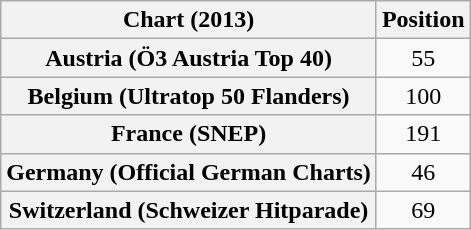<table class="wikitable sortable plainrowheaders" style="text-align:center">
<tr>
<th scope="col">Chart (2013)</th>
<th scope="col">Position</th>
</tr>
<tr>
<th scope="row">Austria (Ö3 Austria Top 40)</th>
<td>55</td>
</tr>
<tr>
<th scope="row">Belgium (Ultratop 50 Flanders)</th>
<td>100</td>
</tr>
<tr>
<th scope="row">France (SNEP)</th>
<td>191</td>
</tr>
<tr>
<th scope="row">Germany (Official German Charts)</th>
<td>46</td>
</tr>
<tr>
<th scope="row">Switzerland (Schweizer Hitparade)</th>
<td>69</td>
</tr>
</table>
